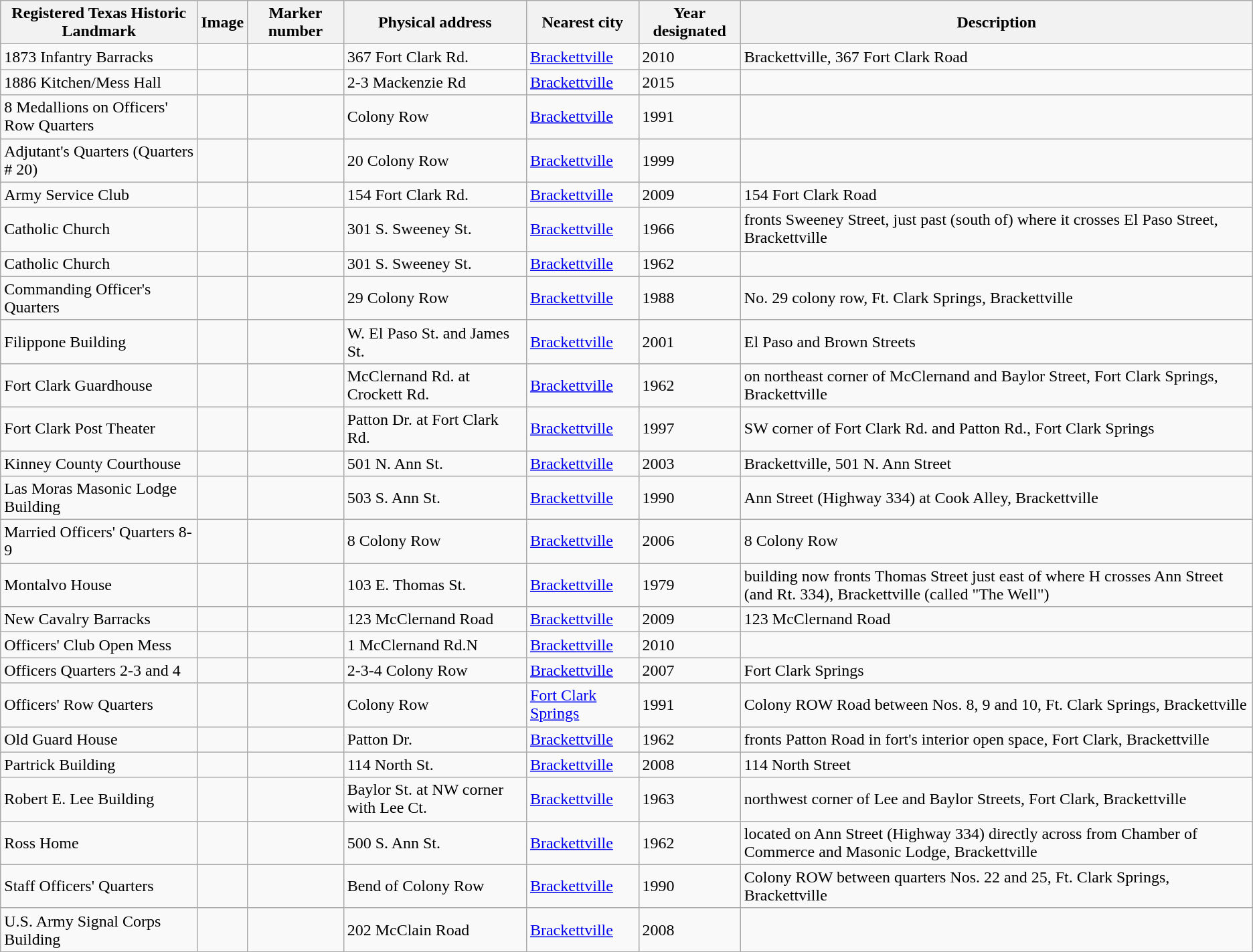<table class="wikitable sortable">
<tr>
<th>Registered Texas Historic Landmark</th>
<th>Image</th>
<th>Marker number</th>
<th>Physical address</th>
<th>Nearest city</th>
<th>Year designated</th>
<th>Description</th>
</tr>
<tr>
<td>1873 Infantry Barracks</td>
<td></td>
<td></td>
<td>367 Fort Clark Rd.<br></td>
<td><a href='#'>Brackettville</a></td>
<td>2010</td>
<td>Brackettville, 367 Fort Clark Road</td>
</tr>
<tr>
<td>1886 Kitchen/Mess Hall</td>
<td></td>
<td></td>
<td>2-3 Mackenzie Rd<br></td>
<td><a href='#'>Brackettville</a></td>
<td>2015</td>
<td></td>
</tr>
<tr>
<td>8 Medallions on Officers' Row Quarters</td>
<td></td>
<td></td>
<td>Colony Row<br></td>
<td><a href='#'>Brackettville</a></td>
<td>1991</td>
<td></td>
</tr>
<tr>
<td>Adjutant's Quarters (Quarters # 20)</td>
<td></td>
<td></td>
<td>20 Colony Row<br></td>
<td><a href='#'>Brackettville</a></td>
<td>1999</td>
<td></td>
</tr>
<tr>
<td>Army Service Club</td>
<td></td>
<td></td>
<td>154 Fort Clark Rd.<br></td>
<td><a href='#'>Brackettville</a></td>
<td>2009</td>
<td>154 Fort Clark Road</td>
</tr>
<tr>
<td>Catholic Church</td>
<td></td>
<td></td>
<td>301 S. Sweeney St.<br></td>
<td><a href='#'>Brackettville</a></td>
<td>1966</td>
<td>fronts Sweeney Street, just past (south of) where it crosses El Paso Street, Brackettville</td>
</tr>
<tr>
<td>Catholic Church</td>
<td></td>
<td></td>
<td>301 S. Sweeney St.<br></td>
<td><a href='#'>Brackettville</a></td>
<td>1962</td>
<td></td>
</tr>
<tr>
<td>Commanding Officer's Quarters</td>
<td></td>
<td></td>
<td>29 Colony Row<br></td>
<td><a href='#'>Brackettville</a></td>
<td>1988</td>
<td>No. 29 colony row, Ft. Clark Springs, Brackettville</td>
</tr>
<tr>
<td>Filippone Building</td>
<td></td>
<td></td>
<td>W. El Paso St. and James St.<br></td>
<td><a href='#'>Brackettville</a></td>
<td>2001</td>
<td>El Paso and Brown Streets</td>
</tr>
<tr>
<td>Fort Clark Guardhouse</td>
<td></td>
<td></td>
<td>McClernand Rd. at Crockett Rd.<br></td>
<td><a href='#'>Brackettville</a></td>
<td>1962</td>
<td>on northeast corner of McClernand and Baylor Street, Fort Clark Springs, Brackettville</td>
</tr>
<tr>
<td>Fort Clark Post Theater</td>
<td></td>
<td></td>
<td>Patton Dr. at Fort Clark Rd.<br></td>
<td><a href='#'>Brackettville</a></td>
<td>1997</td>
<td>SW corner of Fort Clark Rd. and Patton Rd., Fort Clark Springs</td>
</tr>
<tr>
<td>Kinney County Courthouse</td>
<td></td>
<td></td>
<td>501 N. Ann St.<br></td>
<td><a href='#'>Brackettville</a></td>
<td>2003</td>
<td>Brackettville, 501 N. Ann Street</td>
</tr>
<tr>
<td>Las Moras Masonic Lodge Building</td>
<td></td>
<td></td>
<td>503 S. Ann St.<br></td>
<td><a href='#'>Brackettville</a></td>
<td>1990</td>
<td>Ann Street (Highway 334) at Cook Alley, Brackettville</td>
</tr>
<tr>
<td>Married Officers' Quarters 8-9</td>
<td></td>
<td></td>
<td>8 Colony Row<br></td>
<td><a href='#'>Brackettville</a></td>
<td>2006</td>
<td>8 Colony Row</td>
</tr>
<tr>
<td>Montalvo House</td>
<td></td>
<td></td>
<td>103 E. Thomas St.<br></td>
<td><a href='#'>Brackettville</a></td>
<td>1979</td>
<td>building now fronts Thomas Street just east of where H crosses Ann Street (and Rt. 334), Brackettville (called "The Well")</td>
</tr>
<tr>
<td>New Cavalry Barracks</td>
<td></td>
<td></td>
<td>123 McClernand Road<br></td>
<td><a href='#'>Brackettville</a></td>
<td>2009</td>
<td>123 McClernand Road</td>
</tr>
<tr>
<td>Officers' Club Open Mess</td>
<td></td>
<td></td>
<td>1 McClernand Rd.N<br></td>
<td><a href='#'>Brackettville</a></td>
<td>2010</td>
<td></td>
</tr>
<tr>
<td>Officers Quarters 2-3 and 4</td>
<td></td>
<td></td>
<td>2-3-4 Colony Row<br></td>
<td><a href='#'>Brackettville</a></td>
<td>2007</td>
<td>Fort Clark Springs</td>
</tr>
<tr>
<td>Officers' Row Quarters</td>
<td></td>
<td></td>
<td>Colony Row<br></td>
<td><a href='#'>Fort Clark Springs</a></td>
<td>1991</td>
<td>Colony ROW Road between Nos. 8, 9 and 10, Ft. Clark Springs, Brackettville</td>
</tr>
<tr>
<td>Old Guard House</td>
<td></td>
<td></td>
<td>Patton Dr.<br></td>
<td><a href='#'>Brackettville</a></td>
<td>1962</td>
<td>fronts Patton Road in fort's interior open space, Fort Clark, Brackettville</td>
</tr>
<tr>
<td>Partrick Building</td>
<td></td>
<td></td>
<td>114 North St.<br></td>
<td><a href='#'>Brackettville</a></td>
<td>2008</td>
<td>114 North Street</td>
</tr>
<tr>
<td>Robert E. Lee Building</td>
<td></td>
<td></td>
<td>Baylor St. at NW corner with Lee Ct.<br></td>
<td><a href='#'>Brackettville</a></td>
<td>1963</td>
<td>northwest corner of Lee and Baylor Streets, Fort Clark, Brackettville</td>
</tr>
<tr>
<td>Ross Home</td>
<td></td>
<td></td>
<td>500 S. Ann St.<br></td>
<td><a href='#'>Brackettville</a></td>
<td>1962</td>
<td>located on Ann Street (Highway 334) directly across from Chamber of Commerce and Masonic Lodge, Brackettville</td>
</tr>
<tr>
<td>Staff Officers' Quarters</td>
<td></td>
<td></td>
<td>Bend of Colony Row<br></td>
<td><a href='#'>Brackettville</a></td>
<td>1990</td>
<td>Colony ROW between quarters Nos. 22 and 25, Ft. Clark Springs, Brackettville</td>
</tr>
<tr>
<td>U.S. Army Signal Corps Building</td>
<td></td>
<td></td>
<td>202 McClain Road<br></td>
<td><a href='#'>Brackettville</a></td>
<td>2008</td>
<td></td>
</tr>
</table>
